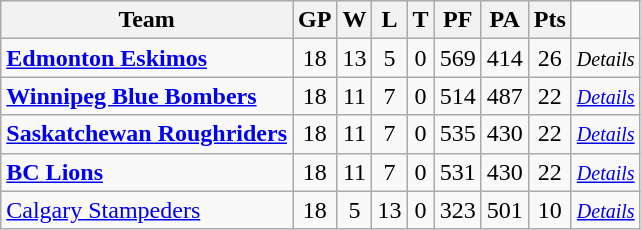<table class="wikitable" border="1">
<tr>
<th>Team</th>
<th>GP</th>
<th>W</th>
<th>L</th>
<th>T</th>
<th>PF</th>
<th>PA</th>
<th>Pts</th>
</tr>
<tr align="center">
<td align="left"><strong><a href='#'>Edmonton Eskimos</a></strong></td>
<td>18</td>
<td>13</td>
<td>5</td>
<td>0</td>
<td>569</td>
<td>414</td>
<td>26</td>
<td><small><em>Details</em></small></td>
</tr>
<tr align="center">
<td align="left"><strong><a href='#'>Winnipeg Blue Bombers</a></strong></td>
<td>18</td>
<td>11</td>
<td>7</td>
<td>0</td>
<td>514</td>
<td>487</td>
<td>22</td>
<td><small><em><a href='#'>Details</a></em></small></td>
</tr>
<tr align="center">
<td align="left"><strong><a href='#'>Saskatchewan Roughriders</a></strong></td>
<td>18</td>
<td>11</td>
<td>7</td>
<td>0</td>
<td>535</td>
<td>430</td>
<td>22</td>
<td><small><em><a href='#'>Details</a></em></small></td>
</tr>
<tr align="center">
<td align="left"><strong><a href='#'>BC Lions</a></strong></td>
<td>18</td>
<td>11</td>
<td>7</td>
<td>0</td>
<td>531</td>
<td>430</td>
<td>22</td>
<td><small><em><a href='#'>Details</a></em></small></td>
</tr>
<tr align="center">
<td align="left"><a href='#'>Calgary Stampeders</a></td>
<td>18</td>
<td>5</td>
<td>13</td>
<td>0</td>
<td>323</td>
<td>501</td>
<td>10</td>
<td><small><em><a href='#'>Details</a></em></small></td>
</tr>
</table>
